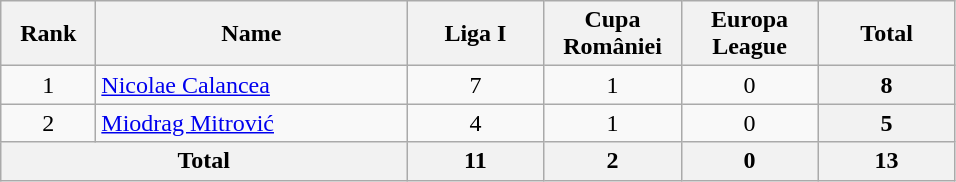<table class="wikitable" style="text-align:center;">
<tr>
<th style="width:56px;">Rank</th>
<th style="width:200px;">Name</th>
<th style="width:84px;">Liga I</th>
<th style="width:84px;">Cupa României</th>
<th style="width:84px;">Europa League</th>
<th style="width:84px;">Total</th>
</tr>
<tr>
<td>1</td>
<td align="left"> <a href='#'>Nicolae Calancea</a></td>
<td>7</td>
<td>1</td>
<td>0</td>
<th>8</th>
</tr>
<tr>
<td>2</td>
<td align="left"> <a href='#'>Miodrag Mitrović</a></td>
<td>4</td>
<td>1</td>
<td>0</td>
<th>5</th>
</tr>
<tr>
<th colspan="2">Total</th>
<th>11</th>
<th>2</th>
<th>0</th>
<th>13</th>
</tr>
</table>
